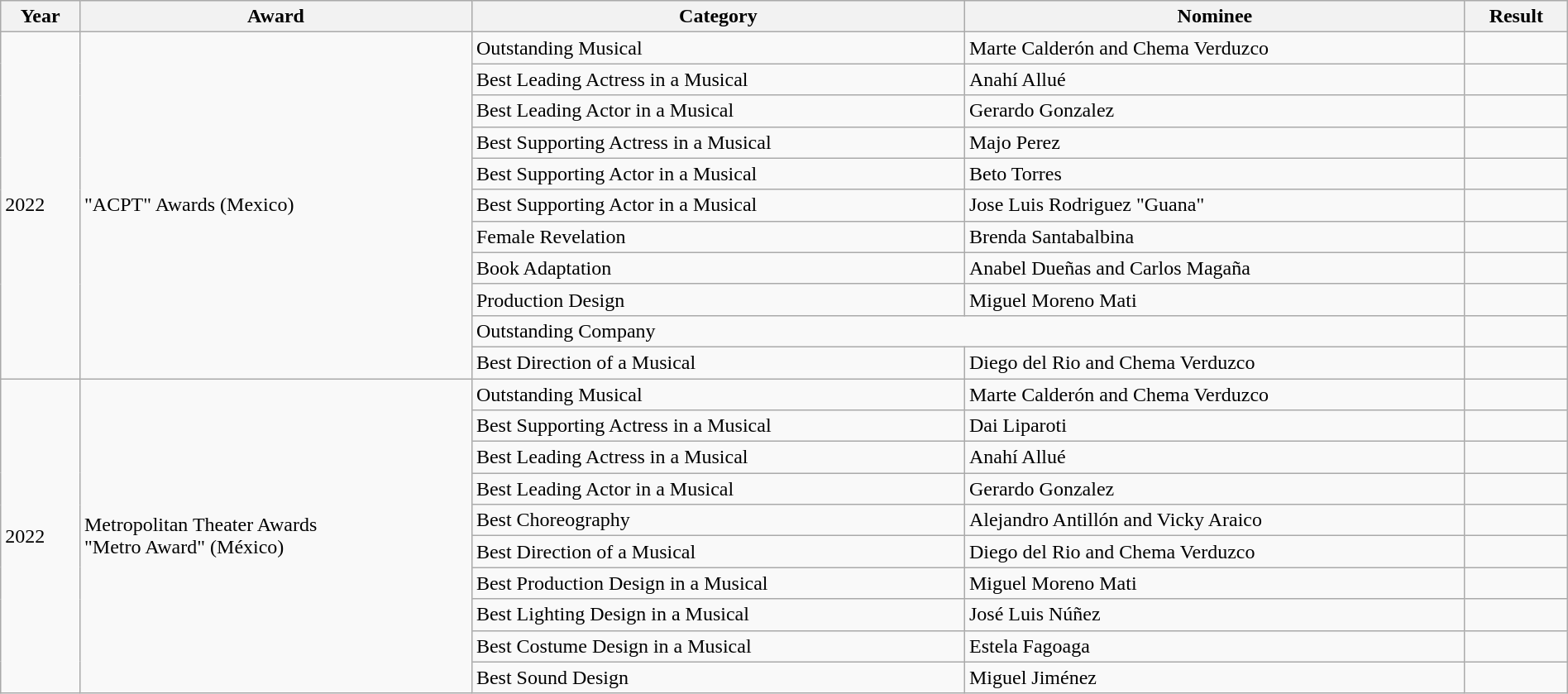<table class="wikitable" style="width:100%;">
<tr>
<th>Year</th>
<th><strong>Award</strong></th>
<th><strong>Category</strong></th>
<th><strong>Nominee</strong></th>
<th><strong>Result</strong></th>
</tr>
<tr>
<td rowspan="11">2022</td>
<td rowspan="11">"ACPT" Awards (Mexico)</td>
<td>Outstanding Musical</td>
<td Marte Calderón and Chema Verduzco>Marte Calderón and Chema Verduzco</td>
<td></td>
</tr>
<tr>
<td>Best Leading Actress in a Musical</td>
<td>Anahí Allué</td>
<td></td>
</tr>
<tr>
<td>Best Leading Actor in a Musical</td>
<td>Gerardo Gonzalez</td>
<td></td>
</tr>
<tr>
<td>Best Supporting Actress in a Musical</td>
<td>Majo Perez</td>
<td></td>
</tr>
<tr>
<td>Best Supporting Actor in a Musical</td>
<td>Beto Torres</td>
<td></td>
</tr>
<tr>
<td>Best Supporting Actor in a Musical</td>
<td>Jose Luis Rodriguez "Guana"</td>
<td></td>
</tr>
<tr>
<td>Female Revelation</td>
<td>Brenda Santabalbina</td>
<td></td>
</tr>
<tr>
<td>Book Adaptation</td>
<td>Anabel Dueñas and Carlos Magaña</td>
<td></td>
</tr>
<tr>
<td>Production Design</td>
<td>Miguel Moreno Mati</td>
<td></td>
</tr>
<tr>
<td colspan="2">Outstanding Company</td>
<td></td>
</tr>
<tr>
<td>Best Direction of a Musical</td>
<td>Diego del Rio and Chema Verduzco</td>
<td></td>
</tr>
<tr>
<td rowspan="10">2022</td>
<td rowspan="10">Metropolitan Theater Awards<br>"Metro Award" (México)</td>
<td>Outstanding Musical</td>
<td>Marte Calderón and Chema Verduzco</td>
<td></td>
</tr>
<tr>
<td>Best Supporting Actress in a Musical</td>
<td>Dai Liparoti</td>
<td></td>
</tr>
<tr>
<td>Best Leading Actress in a Musical</td>
<td>Anahí Allué</td>
<td></td>
</tr>
<tr>
<td>Best Leading Actor in a Musical</td>
<td>Gerardo Gonzalez</td>
<td></td>
</tr>
<tr>
<td>Best Choreography</td>
<td>Alejandro Antillón and Vicky Araico</td>
<td></td>
</tr>
<tr>
<td>Best Direction of a Musical</td>
<td>Diego del Rio and Chema Verduzco</td>
<td></td>
</tr>
<tr>
<td>Best Production Design in a Musical</td>
<td>Miguel Moreno Mati</td>
<td></td>
</tr>
<tr>
<td>Best Lighting Design in a Musical</td>
<td>José Luis Núñez</td>
<td></td>
</tr>
<tr>
<td>Best Costume Design in a Musical</td>
<td>Estela Fagoaga</td>
<td></td>
</tr>
<tr>
<td>Best Sound Design</td>
<td>Miguel Jiménez</td>
<td></td>
</tr>
</table>
